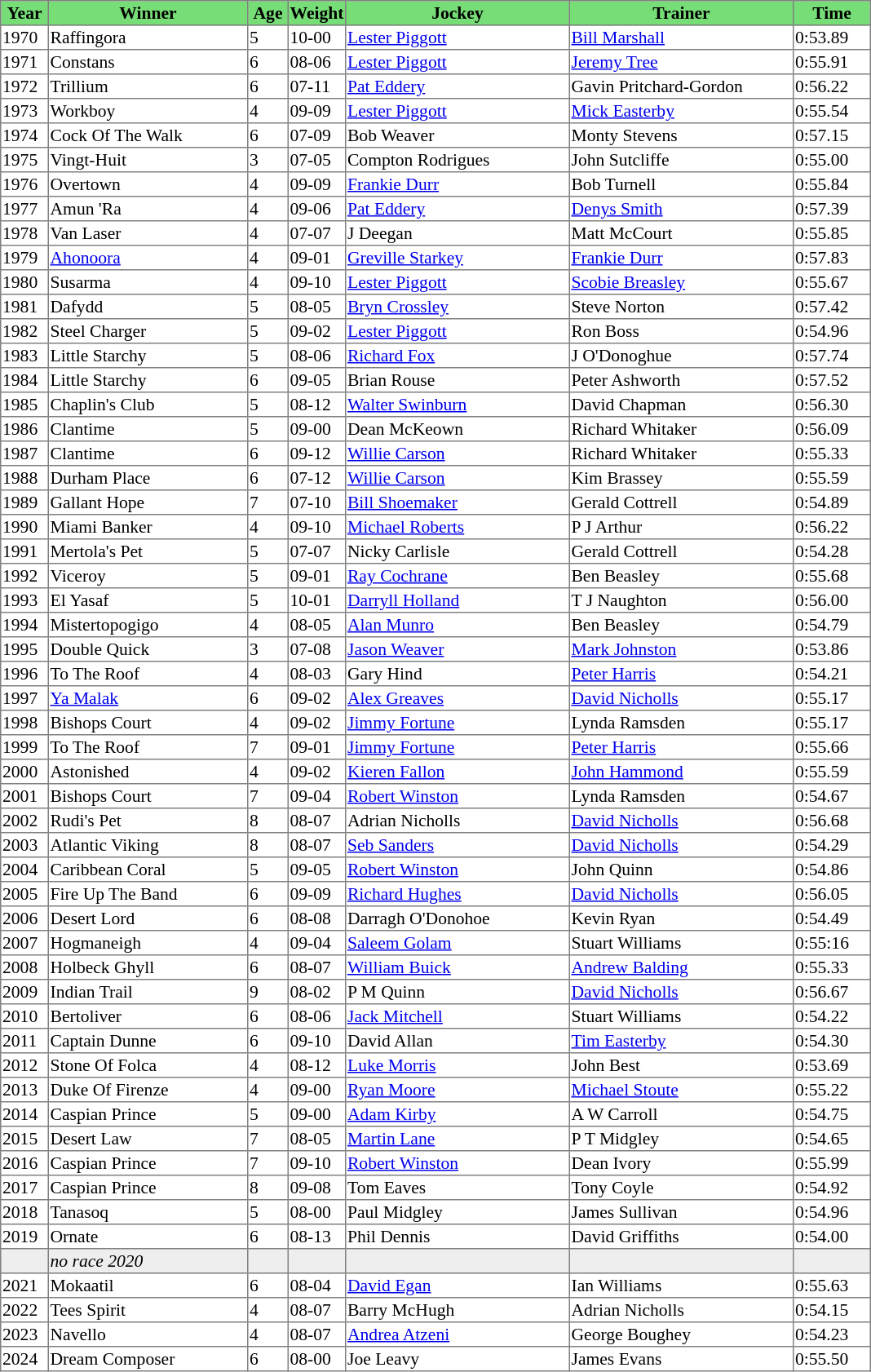<table class = "sortable" | border="1" style="border-collapse: collapse; font-size:90%">
<tr bgcolor="#77dd77" align="center">
<th style="width:36px"><strong>Year</strong></th>
<th style="width:160px"><strong>Winner</strong></th>
<th style="width:30px"><strong>Age</strong></th>
<th style="width:40px"><strong>Weight</strong></th>
<th style="width:180px"><strong>Jockey</strong></th>
<th style="width:180px"><strong>Trainer</strong></th>
<th style="width:60px"><strong>Time</strong></th>
</tr>
<tr>
<td>1970</td>
<td>Raffingora</td>
<td>5</td>
<td>10-00</td>
<td><a href='#'>Lester Piggott</a></td>
<td><a href='#'>Bill Marshall</a></td>
<td>0:53.89</td>
</tr>
<tr>
<td>1971</td>
<td>Constans</td>
<td>6</td>
<td>08-06</td>
<td><a href='#'>Lester Piggott</a></td>
<td><a href='#'>Jeremy Tree</a></td>
<td>0:55.91</td>
</tr>
<tr>
<td>1972</td>
<td>Trillium</td>
<td>6</td>
<td>07-11</td>
<td><a href='#'>Pat Eddery</a></td>
<td>Gavin Pritchard-Gordon</td>
<td>0:56.22</td>
</tr>
<tr>
<td>1973</td>
<td>Workboy</td>
<td>4</td>
<td>09-09</td>
<td><a href='#'>Lester Piggott</a></td>
<td><a href='#'>Mick Easterby</a></td>
<td>0:55.54</td>
</tr>
<tr>
<td>1974</td>
<td>Cock Of The Walk</td>
<td>6</td>
<td>07-09</td>
<td>Bob Weaver</td>
<td>Monty Stevens</td>
<td>0:57.15</td>
</tr>
<tr>
<td>1975</td>
<td>Vingt-Huit</td>
<td>3</td>
<td>07-05</td>
<td>Compton Rodrigues</td>
<td>John Sutcliffe</td>
<td>0:55.00</td>
</tr>
<tr>
<td>1976</td>
<td>Overtown</td>
<td>4</td>
<td>09-09</td>
<td><a href='#'>Frankie Durr</a></td>
<td>Bob Turnell</td>
<td>0:55.84</td>
</tr>
<tr>
<td>1977</td>
<td>Amun 'Ra</td>
<td>4</td>
<td>09-06</td>
<td><a href='#'>Pat Eddery</a></td>
<td><a href='#'>Denys Smith</a></td>
<td>0:57.39</td>
</tr>
<tr>
<td>1978</td>
<td>Van Laser</td>
<td>4</td>
<td>07-07</td>
<td>J Deegan</td>
<td>Matt McCourt</td>
<td>0:55.85</td>
</tr>
<tr>
<td>1979</td>
<td><a href='#'>Ahonoora</a></td>
<td>4</td>
<td>09-01</td>
<td><a href='#'>Greville Starkey</a></td>
<td><a href='#'>Frankie Durr</a></td>
<td>0:57.83</td>
</tr>
<tr>
<td>1980</td>
<td>Susarma</td>
<td>4</td>
<td>09-10</td>
<td><a href='#'>Lester Piggott</a></td>
<td><a href='#'>Scobie Breasley</a></td>
<td>0:55.67</td>
</tr>
<tr>
<td>1981</td>
<td>Dafydd</td>
<td>5</td>
<td>08-05</td>
<td><a href='#'>Bryn Crossley</a></td>
<td>Steve Norton</td>
<td>0:57.42</td>
</tr>
<tr>
<td>1982</td>
<td>Steel Charger</td>
<td>5</td>
<td>09-02</td>
<td><a href='#'>Lester Piggott</a></td>
<td>Ron Boss</td>
<td>0:54.96</td>
</tr>
<tr>
<td>1983</td>
<td>Little Starchy</td>
<td>5</td>
<td>08-06</td>
<td><a href='#'>Richard Fox</a></td>
<td>J O'Donoghue</td>
<td>0:57.74</td>
</tr>
<tr>
<td>1984</td>
<td>Little Starchy</td>
<td>6</td>
<td>09-05</td>
<td>Brian Rouse</td>
<td>Peter Ashworth</td>
<td>0:57.52</td>
</tr>
<tr>
<td>1985</td>
<td>Chaplin's Club</td>
<td>5</td>
<td>08-12</td>
<td><a href='#'>Walter Swinburn</a></td>
<td>David Chapman</td>
<td>0:56.30</td>
</tr>
<tr>
<td>1986</td>
<td>Clantime</td>
<td>5</td>
<td>09-00</td>
<td>Dean McKeown</td>
<td>Richard Whitaker</td>
<td>0:56.09</td>
</tr>
<tr>
<td>1987</td>
<td>Clantime</td>
<td>6</td>
<td>09-12</td>
<td><a href='#'>Willie Carson</a></td>
<td>Richard Whitaker</td>
<td>0:55.33</td>
</tr>
<tr>
<td>1988</td>
<td>Durham Place</td>
<td>6</td>
<td>07-12</td>
<td><a href='#'>Willie Carson</a></td>
<td>Kim Brassey</td>
<td>0:55.59</td>
</tr>
<tr>
<td>1989</td>
<td>Gallant Hope</td>
<td>7</td>
<td>07-10</td>
<td><a href='#'>Bill Shoemaker</a></td>
<td>Gerald Cottrell</td>
<td>0:54.89</td>
</tr>
<tr>
<td>1990</td>
<td>Miami Banker</td>
<td>4</td>
<td>09-10</td>
<td><a href='#'>Michael Roberts</a></td>
<td>P J Arthur</td>
<td>0:56.22</td>
</tr>
<tr>
<td>1991</td>
<td>Mertola's Pet</td>
<td>5</td>
<td>07-07</td>
<td>Nicky Carlisle</td>
<td>Gerald Cottrell</td>
<td>0:54.28</td>
</tr>
<tr>
<td>1992</td>
<td>Viceroy</td>
<td>5</td>
<td>09-01</td>
<td><a href='#'>Ray Cochrane</a></td>
<td>Ben Beasley</td>
<td>0:55.68</td>
</tr>
<tr>
<td>1993</td>
<td>El Yasaf</td>
<td>5</td>
<td>10-01</td>
<td><a href='#'>Darryll Holland</a></td>
<td>T J Naughton</td>
<td>0:56.00</td>
</tr>
<tr>
<td>1994</td>
<td>Mistertopogigo</td>
<td>4</td>
<td>08-05</td>
<td><a href='#'>Alan Munro</a></td>
<td>Ben Beasley</td>
<td>0:54.79</td>
</tr>
<tr>
<td>1995</td>
<td>Double Quick</td>
<td>3</td>
<td>07-08</td>
<td><a href='#'>Jason Weaver</a></td>
<td><a href='#'>Mark Johnston</a></td>
<td>0:53.86</td>
</tr>
<tr>
<td>1996</td>
<td>To The Roof</td>
<td>4</td>
<td>08-03</td>
<td>Gary Hind</td>
<td><a href='#'>Peter Harris</a></td>
<td>0:54.21</td>
</tr>
<tr>
<td>1997</td>
<td><a href='#'>Ya Malak</a></td>
<td>6</td>
<td>09-02</td>
<td><a href='#'>Alex Greaves</a></td>
<td><a href='#'>David Nicholls</a></td>
<td>0:55.17</td>
</tr>
<tr>
<td>1998</td>
<td>Bishops Court</td>
<td>4</td>
<td>09-02</td>
<td><a href='#'>Jimmy Fortune</a></td>
<td>Lynda Ramsden</td>
<td>0:55.17</td>
</tr>
<tr>
<td>1999</td>
<td>To The Roof</td>
<td>7</td>
<td>09-01</td>
<td><a href='#'>Jimmy Fortune</a></td>
<td><a href='#'>Peter Harris</a></td>
<td>0:55.66</td>
</tr>
<tr>
<td>2000</td>
<td>Astonished</td>
<td>4</td>
<td>09-02</td>
<td><a href='#'>Kieren Fallon</a></td>
<td><a href='#'>John Hammond</a></td>
<td>0:55.59</td>
</tr>
<tr>
<td>2001</td>
<td>Bishops Court</td>
<td>7</td>
<td>09-04</td>
<td><a href='#'>Robert Winston</a></td>
<td>Lynda Ramsden</td>
<td>0:54.67</td>
</tr>
<tr>
<td>2002</td>
<td>Rudi's Pet</td>
<td>8</td>
<td>08-07</td>
<td>Adrian Nicholls</td>
<td><a href='#'>David Nicholls</a></td>
<td>0:56.68</td>
</tr>
<tr>
<td>2003</td>
<td>Atlantic Viking</td>
<td>8</td>
<td>08-07</td>
<td><a href='#'>Seb Sanders</a></td>
<td><a href='#'>David Nicholls</a></td>
<td>0:54.29</td>
</tr>
<tr>
<td>2004</td>
<td>Caribbean Coral</td>
<td>5</td>
<td>09-05</td>
<td><a href='#'>Robert Winston</a></td>
<td>John Quinn</td>
<td>0:54.86</td>
</tr>
<tr>
<td>2005</td>
<td>Fire Up The Band</td>
<td>6</td>
<td>09-09</td>
<td><a href='#'>Richard Hughes</a></td>
<td><a href='#'>David Nicholls</a></td>
<td>0:56.05</td>
</tr>
<tr>
<td>2006</td>
<td>Desert Lord</td>
<td>6</td>
<td>08-08</td>
<td>Darragh O'Donohoe</td>
<td>Kevin Ryan</td>
<td>0:54.49</td>
</tr>
<tr>
<td>2007</td>
<td>Hogmaneigh</td>
<td>4</td>
<td>09-04</td>
<td><a href='#'>Saleem Golam</a></td>
<td>Stuart Williams</td>
<td>0:55:16</td>
</tr>
<tr>
<td>2008</td>
<td>Holbeck Ghyll</td>
<td>6</td>
<td>08-07</td>
<td><a href='#'>William Buick</a></td>
<td><a href='#'>Andrew Balding</a></td>
<td>0:55.33</td>
</tr>
<tr>
<td>2009</td>
<td>Indian Trail</td>
<td>9</td>
<td>08-02</td>
<td>P M Quinn</td>
<td><a href='#'>David Nicholls</a></td>
<td>0:56.67</td>
</tr>
<tr>
<td>2010</td>
<td>Bertoliver</td>
<td>6</td>
<td>08-06</td>
<td><a href='#'>Jack Mitchell</a></td>
<td>Stuart Williams</td>
<td>0:54.22</td>
</tr>
<tr>
<td>2011</td>
<td>Captain Dunne</td>
<td>6</td>
<td>09-10</td>
<td>David Allan</td>
<td><a href='#'>Tim Easterby</a></td>
<td>0:54.30</td>
</tr>
<tr>
<td>2012</td>
<td>Stone Of Folca</td>
<td>4</td>
<td>08-12</td>
<td><a href='#'>Luke Morris</a></td>
<td>John Best</td>
<td>0:53.69</td>
</tr>
<tr>
<td>2013</td>
<td>Duke Of Firenze</td>
<td>4</td>
<td>09-00</td>
<td><a href='#'>Ryan Moore</a></td>
<td><a href='#'>Michael Stoute</a></td>
<td>0:55.22</td>
</tr>
<tr>
<td>2014</td>
<td>Caspian Prince</td>
<td>5</td>
<td>09-00</td>
<td><a href='#'>Adam Kirby</a></td>
<td>A W Carroll</td>
<td>0:54.75</td>
</tr>
<tr>
<td>2015</td>
<td>Desert Law</td>
<td>7</td>
<td>08-05</td>
<td><a href='#'>Martin Lane</a></td>
<td>P T Midgley</td>
<td>0:54.65</td>
</tr>
<tr>
<td>2016</td>
<td>Caspian Prince</td>
<td>7</td>
<td>09-10</td>
<td><a href='#'>Robert Winston</a></td>
<td>Dean Ivory</td>
<td>0:55.99</td>
</tr>
<tr>
<td>2017</td>
<td>Caspian Prince</td>
<td>8</td>
<td>09-08</td>
<td>Tom Eaves</td>
<td>Tony Coyle</td>
<td>0:54.92</td>
</tr>
<tr>
<td>2018</td>
<td>Tanasoq</td>
<td>5</td>
<td>08-00</td>
<td>Paul Midgley</td>
<td>James Sullivan</td>
<td>0:54.96</td>
</tr>
<tr>
<td>2019</td>
<td>Ornate</td>
<td>6</td>
<td>08-13</td>
<td>Phil Dennis</td>
<td>David Griffiths</td>
<td>0:54.00</td>
</tr>
<tr bgcolor="#eeeeee">
<td data-sort-value="2020"></td>
<td><em>no race 2020</em> </td>
<td></td>
<td></td>
<td></td>
<td></td>
<td></td>
</tr>
<tr>
<td>2021</td>
<td>Mokaatil</td>
<td>6</td>
<td>08-04</td>
<td><a href='#'>David Egan</a></td>
<td>Ian Williams</td>
<td>0:55.63</td>
</tr>
<tr>
<td>2022</td>
<td>Tees Spirit</td>
<td>4</td>
<td>08-07</td>
<td>Barry McHugh</td>
<td>Adrian Nicholls</td>
<td>0:54.15</td>
</tr>
<tr>
<td>2023</td>
<td>Navello</td>
<td>4</td>
<td>08-07</td>
<td><a href='#'>Andrea Atzeni</a></td>
<td>George Boughey</td>
<td>0:54.23</td>
</tr>
<tr>
<td>2024</td>
<td>Dream Composer</td>
<td>6</td>
<td>08-00</td>
<td>Joe Leavy</td>
<td>James Evans</td>
<td>0:55.50</td>
</tr>
</table>
